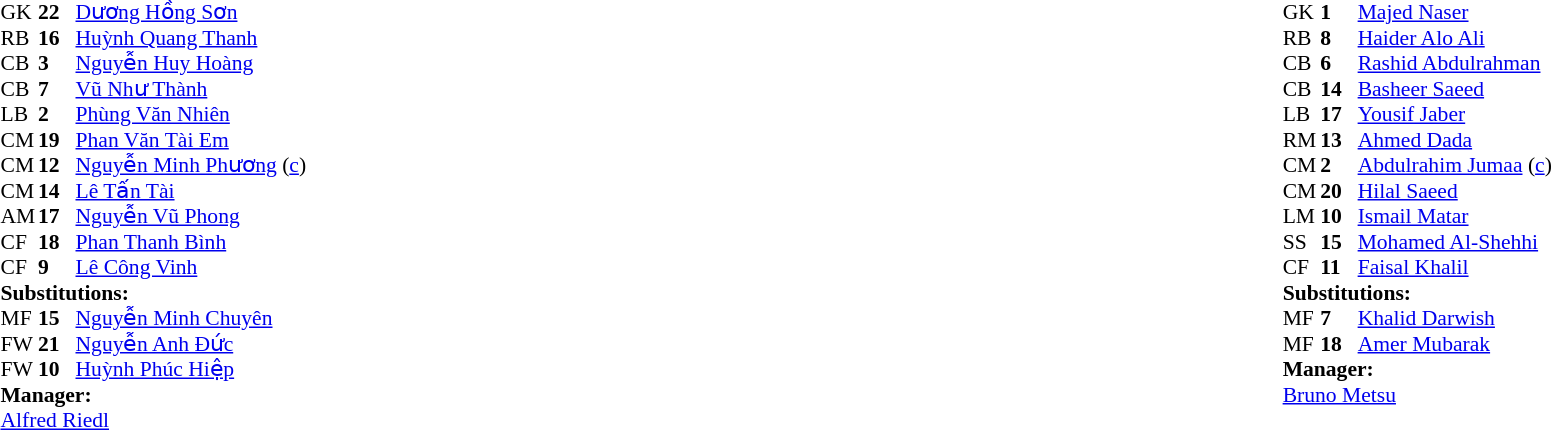<table width="100%">
<tr>
<td valign="top" width="50%"><br><table style="font-size: 90%" cellspacing="0" cellpadding="0">
<tr>
<th width="25"></th>
<th width="25"></th>
</tr>
<tr>
<td>GK</td>
<td><strong>22</strong></td>
<td><a href='#'>Dương Hồng Sơn</a></td>
<td></td>
<td></td>
</tr>
<tr>
<td>RB</td>
<td><strong>16</strong></td>
<td><a href='#'>Huỳnh Quang Thanh</a></td>
<td></td>
<td></td>
</tr>
<tr>
<td>CB</td>
<td><strong>3</strong></td>
<td><a href='#'>Nguyễn Huy Hoàng</a></td>
<td></td>
<td></td>
</tr>
<tr>
<td>CB</td>
<td><strong>7</strong></td>
<td><a href='#'>Vũ Như Thành</a></td>
<td></td>
<td></td>
</tr>
<tr>
<td>LB</td>
<td><strong>2</strong></td>
<td><a href='#'>Phùng Văn Nhiên</a></td>
<td></td>
<td></td>
</tr>
<tr>
<td>CM</td>
<td><strong>19</strong></td>
<td><a href='#'>Phan Văn Tài Em</a></td>
<td></td>
<td></td>
</tr>
<tr>
<td>CM</td>
<td><strong>12</strong></td>
<td><a href='#'>Nguyễn Minh Phương</a> (<a href='#'>c</a>)</td>
<td></td>
<td></td>
</tr>
<tr>
<td>CM</td>
<td><strong>14</strong></td>
<td><a href='#'>Lê Tấn Tài</a></td>
<td></td>
<td></td>
</tr>
<tr>
<td>AM</td>
<td><strong>17</strong></td>
<td><a href='#'>Nguyễn Vũ Phong</a></td>
<td></td>
<td></td>
</tr>
<tr>
<td>CF</td>
<td><strong>18</strong></td>
<td><a href='#'>Phan Thanh Bình</a></td>
<td></td>
<td></td>
</tr>
<tr>
<td>CF</td>
<td><strong>9</strong></td>
<td><a href='#'>Lê Công Vinh</a></td>
<td></td>
<td></td>
</tr>
<tr>
<td colspan=3><strong>Substitutions:</strong></td>
</tr>
<tr>
<td>MF</td>
<td><strong>15</strong></td>
<td><a href='#'>Nguyễn Minh Chuyên</a></td>
<td></td>
<td></td>
</tr>
<tr>
<td>FW</td>
<td><strong>21</strong></td>
<td><a href='#'>Nguyễn Anh Đức</a></td>
<td></td>
<td></td>
</tr>
<tr>
<td>FW</td>
<td><strong>10</strong></td>
<td><a href='#'>Huỳnh Phúc Hiệp</a></td>
<td></td>
<td></td>
</tr>
<tr>
<td colspan=3><strong>Manager:</strong></td>
</tr>
<tr>
<td colspan=3> <a href='#'>Alfred Riedl</a></td>
</tr>
</table>
</td>
<td valign="top" width="50%"><br><table style="font-size: 90%" cellspacing="0" cellpadding="0" align="center">
<tr>
<th width=25></th>
<th width=25></th>
</tr>
<tr>
<td>GK</td>
<td><strong>1</strong></td>
<td><a href='#'>Majed Naser</a></td>
<td></td>
</tr>
<tr>
<td>RB</td>
<td><strong>8</strong></td>
<td><a href='#'>Haider Alo Ali</a></td>
<td></td>
</tr>
<tr>
<td>CB</td>
<td><strong>6</strong></td>
<td><a href='#'>Rashid Abdulrahman</a></td>
</tr>
<tr>
<td>CB</td>
<td><strong>14</strong></td>
<td><a href='#'>Basheer Saeed</a></td>
<td></td>
</tr>
<tr>
<td>LB</td>
<td><strong>17</strong></td>
<td><a href='#'>Yousif Jaber</a></td>
</tr>
<tr>
<td>RM</td>
<td><strong>13</strong></td>
<td><a href='#'>Ahmed Dada</a></td>
<td></td>
<td></td>
</tr>
<tr>
<td>CM</td>
<td><strong>2</strong></td>
<td><a href='#'>Abdulrahim Jumaa</a> (<a href='#'>c</a>)</td>
<td></td>
</tr>
<tr>
<td>CM</td>
<td><strong>20</strong></td>
<td><a href='#'>Hilal Saeed</a></td>
<td></td>
<td></td>
</tr>
<tr>
<td>LM</td>
<td><strong>10</strong></td>
<td><a href='#'>Ismail Matar</a></td>
</tr>
<tr>
<td>SS</td>
<td><strong>15</strong></td>
<td><a href='#'>Mohamed Al-Shehhi</a></td>
</tr>
<tr>
<td>CF</td>
<td><strong>11</strong></td>
<td><a href='#'>Faisal Khalil</a></td>
</tr>
<tr>
<td colspan=3><strong>Substitutions:</strong></td>
</tr>
<tr>
<td>MF</td>
<td><strong>7</strong></td>
<td><a href='#'>Khalid Darwish</a></td>
<td></td>
<td></td>
</tr>
<tr>
<td>MF</td>
<td><strong>18</strong></td>
<td><a href='#'>Amer Mubarak</a></td>
<td></td>
<td></td>
</tr>
<tr>
<td colspan=3><strong>Manager:</strong></td>
</tr>
<tr>
<td colspan=4> <a href='#'>Bruno Metsu</a></td>
</tr>
</table>
</td>
</tr>
</table>
